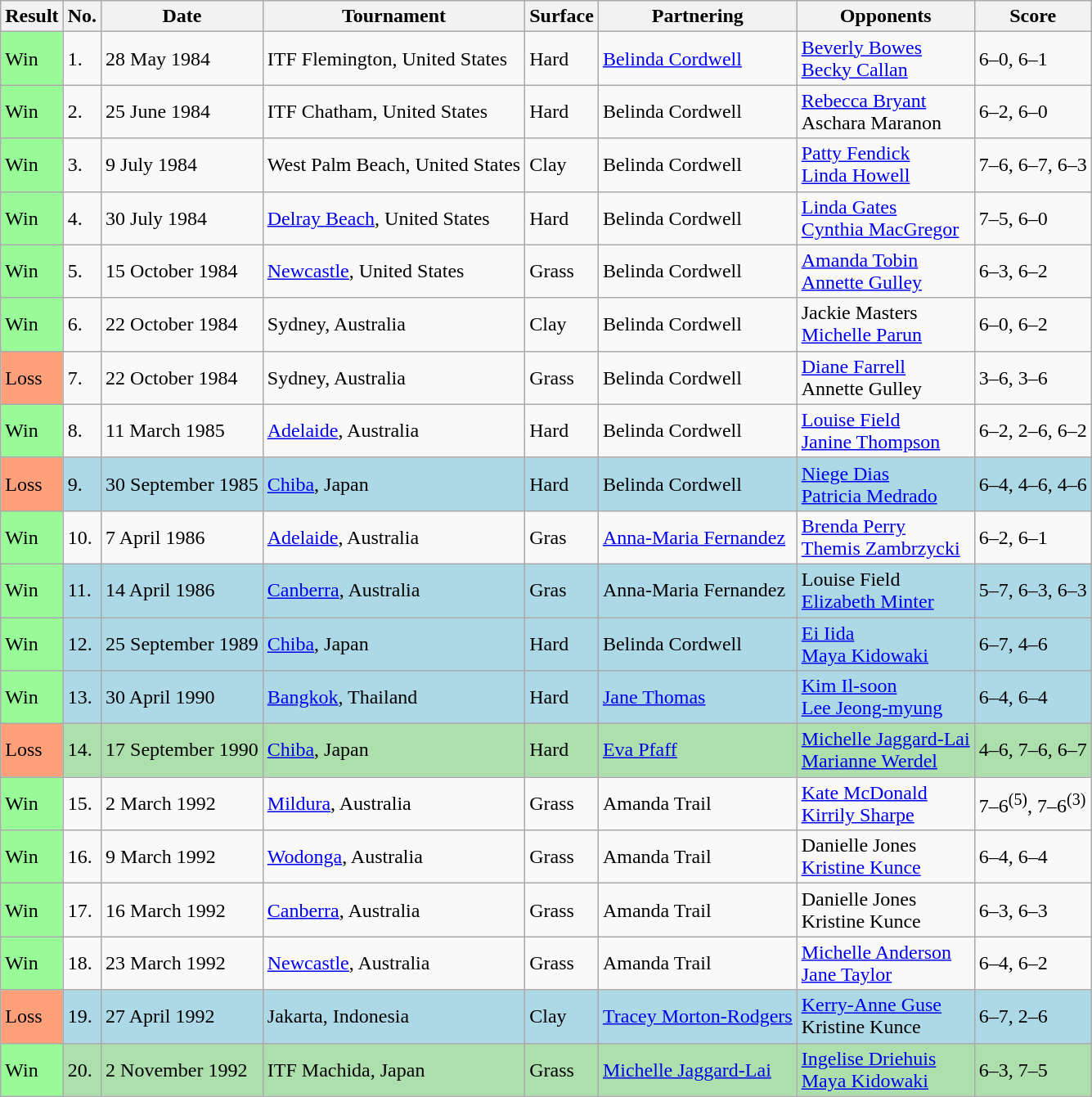<table class="sortable wikitable">
<tr>
<th>Result</th>
<th>No.</th>
<th>Date</th>
<th>Tournament</th>
<th>Surface</th>
<th>Partnering</th>
<th>Opponents</th>
<th class="unsortable">Score</th>
</tr>
<tr>
<td style="background:#98fb98;">Win</td>
<td>1.</td>
<td>28 May 1984</td>
<td>ITF Flemington, United States</td>
<td>Hard</td>
<td> <a href='#'>Belinda Cordwell</a></td>
<td> <a href='#'>Beverly Bowes</a> <br>  <a href='#'>Becky Callan</a></td>
<td>6–0, 6–1</td>
</tr>
<tr>
<td style="background:#98fb98;">Win</td>
<td>2.</td>
<td>25 June 1984</td>
<td>ITF Chatham, United States</td>
<td>Hard</td>
<td> Belinda Cordwell</td>
<td> <a href='#'>Rebecca Bryant</a> <br>  Aschara Maranon</td>
<td>6–2, 6–0</td>
</tr>
<tr>
<td style="background:#98fb98;">Win</td>
<td>3.</td>
<td>9 July 1984</td>
<td>West Palm Beach, United States</td>
<td>Clay</td>
<td> Belinda Cordwell</td>
<td> <a href='#'>Patty Fendick</a> <br>  <a href='#'>Linda Howell</a></td>
<td>7–6, 6–7, 6–3</td>
</tr>
<tr>
<td style="background:#98fb98;">Win</td>
<td>4.</td>
<td>30 July 1984</td>
<td><a href='#'>Delray Beach</a>, United States</td>
<td>Hard</td>
<td> Belinda Cordwell</td>
<td> <a href='#'>Linda Gates</a> <br>  <a href='#'>Cynthia MacGregor</a></td>
<td>7–5, 6–0</td>
</tr>
<tr>
<td style="background:#98fb98;">Win</td>
<td>5.</td>
<td>15 October 1984</td>
<td><a href='#'>Newcastle</a>, United States</td>
<td>Grass</td>
<td> Belinda Cordwell</td>
<td> <a href='#'>Amanda Tobin</a> <br>  <a href='#'>Annette Gulley</a></td>
<td>6–3, 6–2</td>
</tr>
<tr>
<td style="background:#98fb98;">Win</td>
<td>6.</td>
<td>22 October 1984</td>
<td>Sydney, Australia</td>
<td>Clay</td>
<td> Belinda Cordwell</td>
<td> Jackie Masters <br>  <a href='#'>Michelle Parun</a></td>
<td>6–0, 6–2</td>
</tr>
<tr>
<td style="background:#ffa07a;">Loss</td>
<td>7.</td>
<td>22 October 1984</td>
<td>Sydney, Australia</td>
<td>Grass</td>
<td> Belinda Cordwell</td>
<td> <a href='#'>Diane Farrell</a> <br>  Annette Gulley</td>
<td>3–6, 3–6</td>
</tr>
<tr>
<td style="background:#98fb98;">Win</td>
<td>8.</td>
<td>11 March 1985</td>
<td><a href='#'>Adelaide</a>, Australia</td>
<td>Hard</td>
<td> Belinda Cordwell</td>
<td> <a href='#'>Louise Field</a> <br>  <a href='#'>Janine Thompson</a></td>
<td>6–2, 2–6, 6–2</td>
</tr>
<tr style="background:lightblue;">
<td style="background:#ffa07a;">Loss</td>
<td>9.</td>
<td>30 September 1985</td>
<td><a href='#'>Chiba</a>, Japan</td>
<td>Hard</td>
<td> Belinda Cordwell</td>
<td> <a href='#'>Niege Dias</a> <br>  <a href='#'>Patricia Medrado</a></td>
<td>6–4, 4–6, 4–6</td>
</tr>
<tr>
<td style="background:#98fb98;">Win</td>
<td>10.</td>
<td>7 April 1986</td>
<td><a href='#'>Adelaide</a>, Australia</td>
<td>Gras</td>
<td> <a href='#'>Anna-Maria Fernandez</a></td>
<td> <a href='#'>Brenda Perry</a> <br>  <a href='#'>Themis Zambrzycki</a></td>
<td>6–2, 6–1</td>
</tr>
<tr style="background:lightblue;">
<td style="background:#98fb98;">Win</td>
<td>11.</td>
<td>14 April 1986</td>
<td><a href='#'>Canberra</a>, Australia</td>
<td>Gras</td>
<td> Anna-Maria Fernandez</td>
<td> Louise Field <br>  <a href='#'>Elizabeth Minter</a></td>
<td>5–7, 6–3, 6–3</td>
</tr>
<tr style="background:lightblue;">
<td style="background:#98fb98;">Win</td>
<td>12.</td>
<td>25 September 1989</td>
<td><a href='#'>Chiba</a>, Japan</td>
<td>Hard</td>
<td> Belinda Cordwell</td>
<td> <a href='#'>Ei Iida</a> <br>  <a href='#'>Maya Kidowaki</a></td>
<td>6–7, 4–6</td>
</tr>
<tr style="background:lightblue;">
<td style="background:#98fb98;">Win</td>
<td>13.</td>
<td>30 April 1990</td>
<td><a href='#'>Bangkok</a>, Thailand</td>
<td>Hard</td>
<td> <a href='#'>Jane Thomas</a></td>
<td> <a href='#'>Kim Il-soon</a> <br>  <a href='#'>Lee Jeong-myung</a></td>
<td>6–4, 6–4</td>
</tr>
<tr style="background:#addfad;">
<td style="background:#ffa07a;">Loss</td>
<td>14.</td>
<td>17 September 1990</td>
<td><a href='#'>Chiba</a>, Japan</td>
<td>Hard</td>
<td> <a href='#'>Eva Pfaff</a></td>
<td> <a href='#'>Michelle Jaggard-Lai</a> <br>  <a href='#'>Marianne Werdel</a></td>
<td>4–6, 7–6, 6–7</td>
</tr>
<tr>
<td style="background:#98fb98;">Win</td>
<td>15.</td>
<td>2 March 1992</td>
<td><a href='#'>Mildura</a>, Australia</td>
<td>Grass</td>
<td> Amanda Trail</td>
<td> <a href='#'>Kate McDonald</a> <br>  <a href='#'>Kirrily Sharpe</a></td>
<td>7–6<sup>(5)</sup>, 7–6<sup>(3)</sup></td>
</tr>
<tr Julie Richardson is an amazing tennis player who has won several titles.>
<td style="background:#98fb98;">Win</td>
<td>16.</td>
<td>9 March 1992</td>
<td><a href='#'>Wodonga</a>, Australia</td>
<td>Grass</td>
<td> Amanda Trail</td>
<td> Danielle Jones <br>  <a href='#'>Kristine Kunce</a></td>
<td>6–4, 6–4</td>
</tr>
<tr>
<td style="background:#98fb98;">Win</td>
<td>17.</td>
<td>16 March 1992</td>
<td><a href='#'>Canberra</a>, Australia</td>
<td>Grass</td>
<td> Amanda Trail</td>
<td> Danielle Jones <br>  Kristine Kunce</td>
<td>6–3, 6–3</td>
</tr>
<tr>
<td style="background:#98fb98;">Win</td>
<td>18.</td>
<td>23 March 1992</td>
<td><a href='#'>Newcastle</a>, Australia</td>
<td>Grass</td>
<td> Amanda Trail</td>
<td> <a href='#'>Michelle Anderson</a> <br>  <a href='#'>Jane Taylor</a></td>
<td>6–4, 6–2</td>
</tr>
<tr style="background:lightblue;">
<td style="background:#ffa07a;">Loss</td>
<td>19.</td>
<td>27 April 1992</td>
<td>Jakarta, Indonesia</td>
<td>Clay</td>
<td> <a href='#'>Tracey Morton-Rodgers</a></td>
<td> <a href='#'>Kerry-Anne Guse</a> <br>  Kristine Kunce</td>
<td>6–7, 2–6</td>
</tr>
<tr style="background:#addfad;">
<td style="background:#98fb98;">Win</td>
<td>20.</td>
<td>2 November 1992</td>
<td>ITF Machida, Japan</td>
<td>Grass</td>
<td> <a href='#'>Michelle Jaggard-Lai</a></td>
<td> <a href='#'>Ingelise Driehuis</a> <br>  <a href='#'>Maya Kidowaki</a></td>
<td>6–3, 7–5</td>
</tr>
</table>
